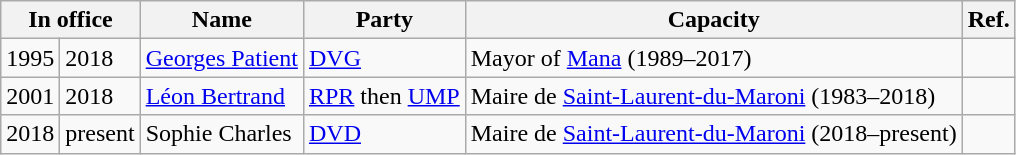<table class="wikitable">
<tr>
<th colspan="2">In office</th>
<th>Name</th>
<th>Party</th>
<th>Capacity</th>
<th>Ref.</th>
</tr>
<tr>
<td>1995</td>
<td>2018</td>
<td><a href='#'>Georges Patient</a></td>
<td><a href='#'>DVG</a></td>
<td>Mayor of <a href='#'>Mana</a> (1989–2017)</td>
<td></td>
</tr>
<tr>
<td>2001</td>
<td>2018</td>
<td><a href='#'>Léon Bertrand</a></td>
<td><a href='#'>RPR</a> then <a href='#'>UMP</a></td>
<td>Maire de <a href='#'>Saint-Laurent-du-Maroni</a> (1983–2018)</td>
<td></td>
</tr>
<tr>
<td>2018</td>
<td>present</td>
<td>Sophie Charles</td>
<td><a href='#'>DVD</a></td>
<td>Maire de <a href='#'>Saint-Laurent-du-Maroni</a> (2018–present)</td>
<td></td>
</tr>
</table>
